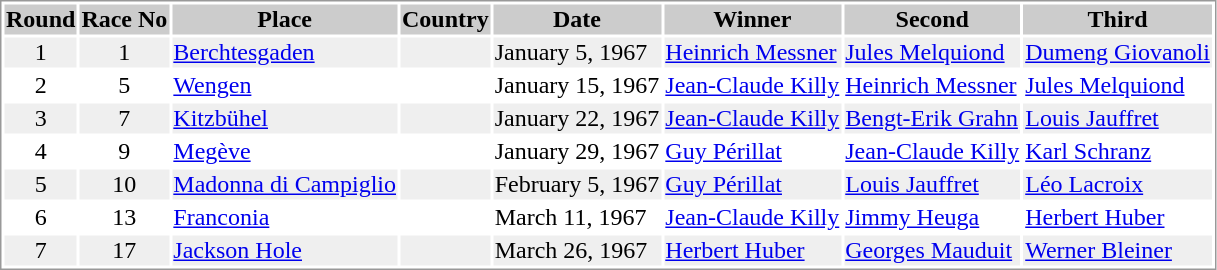<table border="0" style="border: 1px solid #999; background-color:#FFFFFF; text-align:center">
<tr align="center" bgcolor="#CCCCCC">
<th>Round</th>
<th>Race No</th>
<th>Place</th>
<th>Country</th>
<th>Date</th>
<th>Winner</th>
<th>Second</th>
<th>Third</th>
</tr>
<tr bgcolor="#EFEFEF">
<td>1</td>
<td>1</td>
<td align="left"><a href='#'>Berchtesgaden</a></td>
<td align="left"></td>
<td align="left">January 5, 1967</td>
<td align="left"> <a href='#'>Heinrich Messner</a></td>
<td align="left"> <a href='#'>Jules Melquiond</a></td>
<td align="left"> <a href='#'>Dumeng Giovanoli</a></td>
</tr>
<tr>
<td>2</td>
<td>5</td>
<td align="left"><a href='#'>Wengen</a></td>
<td align="left"></td>
<td align="left">January 15, 1967</td>
<td align="left"> <a href='#'>Jean-Claude Killy</a></td>
<td align="left"> <a href='#'>Heinrich Messner</a></td>
<td align="left"> <a href='#'>Jules Melquiond</a></td>
</tr>
<tr bgcolor="#EFEFEF">
<td>3</td>
<td>7</td>
<td align="left"><a href='#'>Kitzbühel</a></td>
<td align="left"></td>
<td align="left">January 22, 1967</td>
<td align="left"> <a href='#'>Jean-Claude Killy</a></td>
<td align="left"> <a href='#'>Bengt-Erik Grahn</a></td>
<td align="left"> <a href='#'>Louis Jauffret</a></td>
</tr>
<tr>
<td>4</td>
<td>9</td>
<td align="left"><a href='#'>Megève</a></td>
<td align="left"></td>
<td align="left">January 29, 1967</td>
<td align="left"> <a href='#'>Guy Périllat</a></td>
<td align="left"> <a href='#'>Jean-Claude Killy</a></td>
<td align="left"> <a href='#'>Karl Schranz</a></td>
</tr>
<tr bgcolor="#EFEFEF">
<td>5</td>
<td>10</td>
<td align="left"><a href='#'>Madonna di Campiglio</a></td>
<td align="left"></td>
<td align="left">February 5, 1967</td>
<td align="left"> <a href='#'>Guy Périllat</a></td>
<td align="left"> <a href='#'>Louis Jauffret</a></td>
<td align="left"> <a href='#'>Léo Lacroix</a></td>
</tr>
<tr>
<td>6</td>
<td>13</td>
<td align="left"><a href='#'>Franconia</a></td>
<td align="left"></td>
<td align="left">March 11, 1967</td>
<td align="left"> <a href='#'>Jean-Claude Killy</a></td>
<td align="left"> <a href='#'>Jimmy Heuga</a></td>
<td align="left"> <a href='#'>Herbert Huber</a></td>
</tr>
<tr bgcolor="#EFEFEF">
<td>7</td>
<td>17</td>
<td align="left"><a href='#'>Jackson Hole</a></td>
<td align="left"></td>
<td align="left">March 26, 1967</td>
<td align="left"> <a href='#'>Herbert Huber</a></td>
<td align="left"> <a href='#'>Georges Mauduit</a></td>
<td align="left"> <a href='#'>Werner Bleiner</a></td>
</tr>
</table>
